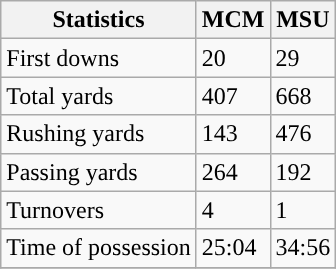<table class="wikitable">
<tr>
<th>Statistics</th>
<th>MCM</th>
<th>MSU</th>
</tr>
<tr>
<td>First downs</td>
<td>20</td>
<td>29</td>
</tr>
<tr>
<td>Total yards</td>
<td>407</td>
<td>668</td>
</tr>
<tr>
<td>Rushing yards</td>
<td>143</td>
<td>476</td>
</tr>
<tr>
<td>Passing yards</td>
<td>264</td>
<td>192</td>
</tr>
<tr>
<td>Turnovers</td>
<td>4</td>
<td>1</td>
</tr>
<tr>
<td>Time of possession</td>
<td>25:04</td>
<td>34:56</td>
</tr>
<tr>
</tr>
</table>
